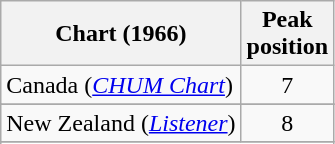<table class="wikitable sortable">
<tr>
<th align="left">Chart (1966)</th>
<th align="left">Peak<br>position</th>
</tr>
<tr>
<td>Canada (<em><a href='#'>CHUM Chart</a></em>)</td>
<td style="text-align:center;">7</td>
</tr>
<tr>
</tr>
<tr>
</tr>
<tr>
</tr>
<tr>
<td>New Zealand (<em><a href='#'>Listener</a></em>)</td>
<td style="text-align:center;">8</td>
</tr>
<tr>
</tr>
<tr>
</tr>
</table>
